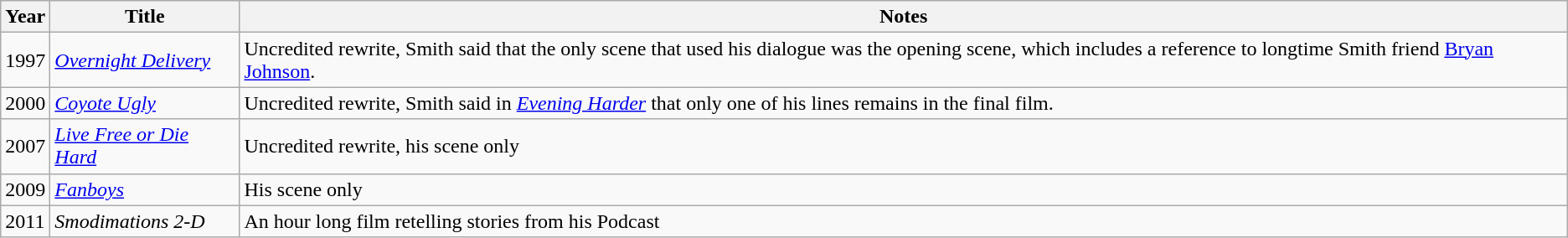<table class="wikitable">
<tr>
<th>Year</th>
<th>Title</th>
<th>Notes</th>
</tr>
<tr>
<td>1997</td>
<td><em><a href='#'>Overnight Delivery</a></em></td>
<td>Uncredited rewrite, Smith said that the only scene that used his dialogue was the opening scene, which includes a reference to longtime Smith friend <a href='#'>Bryan Johnson</a>.</td>
</tr>
<tr>
<td>2000</td>
<td><em><a href='#'>Coyote Ugly</a></em></td>
<td>Uncredited rewrite, Smith said in <em><a href='#'>Evening Harder</a></em> that only one of his lines remains in the final film.</td>
</tr>
<tr>
<td>2007</td>
<td><em><a href='#'>Live Free or Die Hard</a></em></td>
<td>Uncredited rewrite, his scene only</td>
</tr>
<tr>
<td>2009</td>
<td><em><a href='#'>Fanboys</a></em></td>
<td>His scene only</td>
</tr>
<tr>
<td>2011</td>
<td><em>Smodimations 2-D</em></td>
<td>An hour long film retelling stories from his Podcast</td>
</tr>
</table>
